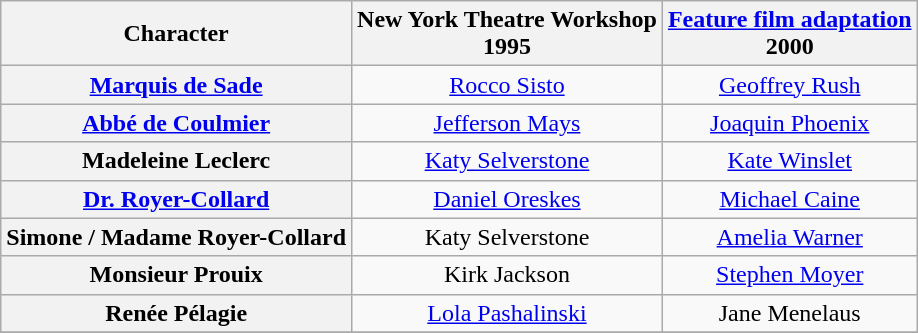<table class="wikitable">
<tr>
<th>Character</th>
<th>New York Theatre Workshop <br>1995</th>
<th><a href='#'>Feature film adaptation</a><br> 2000</th>
</tr>
<tr>
<th><a href='#'>Marquis de Sade</a></th>
<td align="center" ,><a href='#'>Rocco Sisto</a></td>
<td align="center"><a href='#'>Geoffrey Rush</a></td>
</tr>
<tr>
<th><a href='#'>Abbé de Coulmier</a></th>
<td align="center"><a href='#'>Jefferson Mays</a></td>
<td align="center"><a href='#'>Joaquin Phoenix</a></td>
</tr>
<tr>
<th>Madeleine Leclerc</th>
<td align="center"><a href='#'>Katy Selverstone</a></td>
<td align="center"><a href='#'>Kate Winslet</a></td>
</tr>
<tr>
<th><a href='#'>Dr. Royer-Collard</a></th>
<td align="center"><a href='#'>Daniel Oreskes</a></td>
<td align="center"><a href='#'>Michael Caine</a></td>
</tr>
<tr>
<th>Simone / Madame Royer-Collard</th>
<td align="center">Katy Selverstone</td>
<td align="center"><a href='#'>Amelia Warner</a></td>
</tr>
<tr>
<th>Monsieur Prouix</th>
<td align="center" ,>Kirk Jackson</td>
<td align="center"><a href='#'>Stephen Moyer</a></td>
</tr>
<tr>
<th>Renée Pélagie</th>
<td align="center"><a href='#'>Lola Pashalinski</a></td>
<td align="center">Jane Menelaus</td>
</tr>
<tr>
</tr>
</table>
